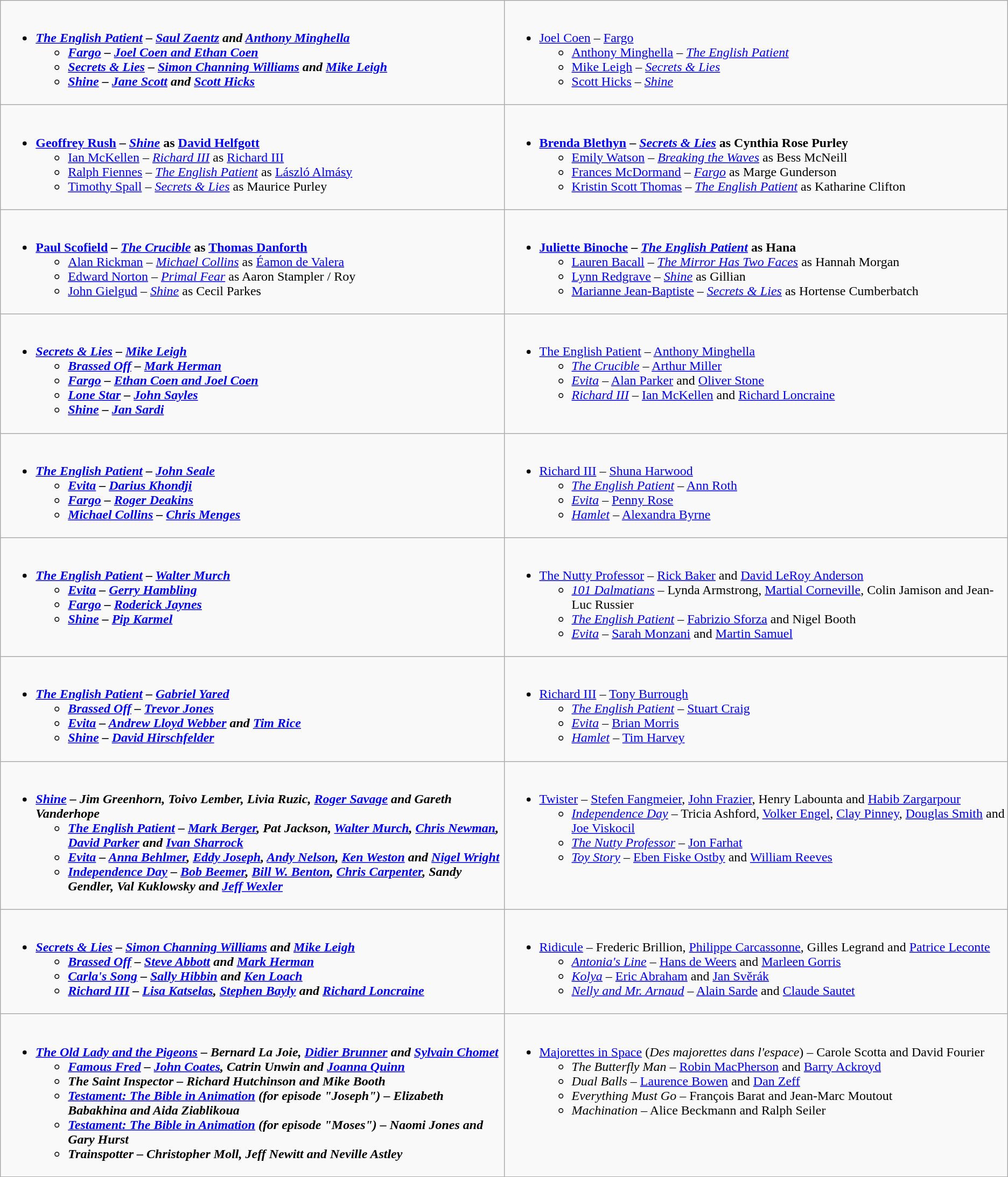<table class=wikitable>
<tr>
<td valign="top" width="50%"><br><ul><li><strong><em><a href='#'>The English Patient</a><em> – <a href='#'>Saul Zaentz</a> and <a href='#'>Anthony Minghella</a><strong><ul><li></em><a href='#'>Fargo</a><em> – <a href='#'>Joel Coen and Ethan Coen</a></li><li></em><a href='#'>Secrets & Lies</a><em> – <a href='#'>Simon Channing Williams</a> and <a href='#'>Mike Leigh</a></li><li></em><a href='#'>Shine</a><em> – <a href='#'>Jane Scott</a> and <a href='#'>Scott Hicks</a></li></ul></li></ul></td>
<td valign="top" width="50%"><br><ul><li></strong><a href='#'>Joel Coen</a> – </em><a href='#'>Fargo</a></em></strong><ul><li><a href='#'>Anthony Minghella</a> – <em><a href='#'>The English Patient</a></em></li><li><a href='#'>Mike Leigh</a> – <em><a href='#'>Secrets & Lies</a></em></li><li><a href='#'>Scott Hicks</a> – <em><a href='#'>Shine</a></em></li></ul></li></ul></td>
</tr>
<tr>
<td valign="top" width="50%"><br><ul><li><strong><a href='#'>Geoffrey Rush</a> – <em><a href='#'>Shine</a></em> as <a href='#'>David Helfgott</a></strong><ul><li><a href='#'>Ian McKellen</a> – <em><a href='#'>Richard III</a></em> as <a href='#'>Richard III</a></li><li><a href='#'>Ralph Fiennes</a> – <em><a href='#'>The English Patient</a></em> as <a href='#'>László Almásy</a></li><li><a href='#'>Timothy Spall</a> – <em><a href='#'>Secrets & Lies</a></em> as Maurice Purley</li></ul></li></ul></td>
<td valign="top" width="50%"><br><ul><li><strong><a href='#'>Brenda Blethyn</a> – <em><a href='#'>Secrets & Lies</a></em> as Cynthia Rose Purley</strong><ul><li><a href='#'>Emily Watson</a> – <em><a href='#'>Breaking the Waves</a></em> as Bess McNeill</li><li><a href='#'>Frances McDormand</a> – <em><a href='#'>Fargo</a></em> as Marge Gunderson</li><li><a href='#'>Kristin Scott Thomas</a> – <em><a href='#'>The English Patient</a></em> as Katharine Clifton</li></ul></li></ul></td>
</tr>
<tr>
<td valign="top" width="50%"><br><ul><li><strong><a href='#'>Paul Scofield</a> – <em><a href='#'>The Crucible</a></em> as <a href='#'>Thomas Danforth</a></strong><ul><li><a href='#'>Alan Rickman</a> – <em><a href='#'>Michael Collins</a></em> as <a href='#'>Éamon de Valera</a></li><li><a href='#'>Edward Norton</a> – <em><a href='#'>Primal Fear</a></em> as Aaron Stampler / Roy</li><li><a href='#'>John Gielgud</a> – <em><a href='#'>Shine</a></em> as Cecil Parkes</li></ul></li></ul></td>
<td valign="top" width="50%"><br><ul><li><strong><a href='#'>Juliette Binoche</a> – <em><a href='#'>The English Patient</a></em> as Hana</strong><ul><li><a href='#'>Lauren Bacall</a> – <em><a href='#'>The Mirror Has Two Faces</a></em> as Hannah Morgan</li><li><a href='#'>Lynn Redgrave</a> – <em><a href='#'>Shine</a></em> as Gillian</li><li><a href='#'>Marianne Jean-Baptiste</a> – <em><a href='#'>Secrets & Lies</a></em> as Hortense Cumberbatch</li></ul></li></ul></td>
</tr>
<tr>
<td valign="top" width="50%"><br><ul><li><strong><em><a href='#'>Secrets & Lies</a><em> – <a href='#'>Mike Leigh</a><strong><ul><li></em><a href='#'>Brassed Off</a><em> – <a href='#'>Mark Herman</a></li><li></em><a href='#'>Fargo</a><em> – <a href='#'>Ethan Coen and Joel Coen</a></li><li></em><a href='#'>Lone Star</a><em> – <a href='#'>John Sayles</a></li><li></em><a href='#'>Shine</a><em> – <a href='#'>Jan Sardi</a></li></ul></li></ul></td>
<td valign="top" width="50%"><br><ul><li></em></strong><a href='#'>The English Patient</a></em> – <a href='#'>Anthony Minghella</a></strong><ul><li><em><a href='#'>The Crucible</a></em> – <a href='#'>Arthur Miller</a></li><li><em><a href='#'>Evita</a></em> – <a href='#'>Alan Parker</a> and <a href='#'>Oliver Stone</a></li><li><em><a href='#'>Richard III</a></em> – <a href='#'>Ian McKellen</a> and <a href='#'>Richard Loncraine</a></li></ul></li></ul></td>
</tr>
<tr>
<td valign="top" width="50%"><br><ul><li><strong><em><a href='#'>The English Patient</a><em> – <a href='#'>John Seale</a><strong><ul><li></em><a href='#'>Evita</a><em> – <a href='#'>Darius Khondji</a></li><li></em><a href='#'>Fargo</a><em> – <a href='#'>Roger Deakins</a></li><li></em><a href='#'>Michael Collins</a><em> – <a href='#'>Chris Menges</a></li></ul></li></ul></td>
<td valign="top" width="50%"><br><ul><li></em></strong><a href='#'>Richard III</a></em> – <a href='#'>Shuna Harwood</a></strong><ul><li><em><a href='#'>The English Patient</a></em> – <a href='#'>Ann Roth</a></li><li><em><a href='#'>Evita</a></em> – <a href='#'>Penny Rose</a></li><li><em><a href='#'>Hamlet</a></em> – <a href='#'>Alexandra Byrne</a></li></ul></li></ul></td>
</tr>
<tr>
<td valign="top" width="50%"><br><ul><li><strong><em><a href='#'>The English Patient</a><em> – <a href='#'>Walter Murch</a><strong><ul><li></em><a href='#'>Evita</a><em> – <a href='#'>Gerry Hambling</a></li><li></em><a href='#'>Fargo</a><em> – <a href='#'>Roderick Jaynes</a></li><li></em><a href='#'>Shine</a><em> – <a href='#'>Pip Karmel</a></li></ul></li></ul></td>
<td valign="top" width="50%"><br><ul><li></em></strong><a href='#'>The Nutty Professor</a></em> – <a href='#'>Rick Baker</a> and <a href='#'>David LeRoy Anderson</a></strong><ul><li><em><a href='#'>101 Dalmatians</a></em> – Lynda Armstrong, <a href='#'>Martial Corneville</a>, Colin Jamison and Jean-Luc Russier</li><li><em><a href='#'>The English Patient</a></em> – <a href='#'>Fabrizio Sforza</a> and Nigel Booth</li><li><em><a href='#'>Evita</a></em> – <a href='#'>Sarah Monzani</a> and <a href='#'>Martin Samuel</a></li></ul></li></ul></td>
</tr>
<tr>
<td valign="top" width="50%"><br><ul><li><strong><em><a href='#'>The English Patient</a><em> – <a href='#'>Gabriel Yared</a><strong><ul><li></em><a href='#'>Brassed Off</a><em> – <a href='#'>Trevor Jones</a></li><li></em><a href='#'>Evita</a><em> – <a href='#'>Andrew Lloyd Webber</a> and <a href='#'>Tim Rice</a></li><li></em><a href='#'>Shine</a><em> – <a href='#'>David Hirschfelder</a></li></ul></li></ul></td>
<td valign="top" width="50%"><br><ul><li></em></strong><a href='#'>Richard III</a></em> – <a href='#'>Tony Burrough</a></strong><ul><li><em><a href='#'>The English Patient</a></em> – <a href='#'>Stuart Craig</a></li><li><em><a href='#'>Evita</a></em> – <a href='#'>Brian Morris</a></li><li><em><a href='#'>Hamlet</a></em> – <a href='#'>Tim Harvey</a></li></ul></li></ul></td>
</tr>
<tr>
<td valign="top" width="50%"><br><ul><li><strong><em><a href='#'>Shine</a><em> – Jim Greenhorn, Toivo Lember, Livia Ruzic, <a href='#'>Roger Savage</a> and Gareth Vanderhope<strong><ul><li></em><a href='#'>The English Patient</a><em> – <a href='#'>Mark Berger</a>, Pat Jackson, <a href='#'>Walter Murch</a>, <a href='#'>Chris Newman</a>, <a href='#'>David Parker</a> and <a href='#'>Ivan Sharrock</a></li><li></em><a href='#'>Evita</a><em> – <a href='#'>Anna Behlmer</a>, <a href='#'>Eddy Joseph</a>, <a href='#'>Andy Nelson</a>, <a href='#'>Ken Weston</a> and <a href='#'>Nigel Wright</a></li><li></em><a href='#'>Independence Day</a><em> – <a href='#'>Bob Beemer</a>, <a href='#'>Bill W. Benton</a>, <a href='#'>Chris Carpenter</a>, Sandy Gendler, Val Kuklowsky and <a href='#'>Jeff Wexler</a></li></ul></li></ul></td>
<td valign="top" width="50%"><br><ul><li></em></strong><a href='#'>Twister</a></em> – <a href='#'>Stefen Fangmeier</a>, <a href='#'>John Frazier</a>, Henry Labounta and <a href='#'>Habib Zargarpour</a></strong><ul><li><em><a href='#'>Independence Day</a></em> – Tricia Ashford, <a href='#'>Volker Engel</a>, <a href='#'>Clay Pinney</a>, <a href='#'>Douglas Smith</a> and <a href='#'>Joe Viskocil</a></li><li><em><a href='#'>The Nutty Professor</a></em> – <a href='#'>Jon Farhat</a></li><li><em><a href='#'>Toy Story</a></em> – <a href='#'>Eben Fiske Ostby</a> and <a href='#'>William Reeves</a></li></ul></li></ul></td>
</tr>
<tr>
<td valign="top" width="50%"><br><ul><li><strong><em><a href='#'>Secrets & Lies</a><em> – <a href='#'>Simon Channing Williams</a> and <a href='#'>Mike Leigh</a><strong><ul><li></em><a href='#'>Brassed Off</a><em> – <a href='#'>Steve Abbott</a> and <a href='#'>Mark Herman</a></li><li></em><a href='#'>Carla's Song</a><em> – <a href='#'>Sally Hibbin</a> and <a href='#'>Ken Loach</a></li><li></em><a href='#'>Richard III</a><em> – <a href='#'>Lisa Katselas</a>, <a href='#'>Stephen Bayly</a> and <a href='#'>Richard Loncraine</a></li></ul></li></ul></td>
<td valign="top" width="50%"><br><ul><li></em></strong><a href='#'>Ridicule</a></em> – Frederic Brillion, <a href='#'>Philippe Carcassonne</a>, Gilles Legrand and <a href='#'>Patrice Leconte</a></strong><ul><li><em><a href='#'>Antonia's Line</a></em> – <a href='#'>Hans de Weers</a> and <a href='#'>Marleen Gorris</a></li><li><em><a href='#'>Kolya</a></em> – <a href='#'>Eric Abraham</a> and <a href='#'>Jan Svěrák</a></li><li><em><a href='#'>Nelly and Mr. Arnaud</a></em> – <a href='#'>Alain Sarde</a> and <a href='#'>Claude Sautet</a></li></ul></li></ul></td>
</tr>
<tr>
<td valign="top" width="50%"><br><ul><li><strong><em><a href='#'>The Old Lady and the Pigeons</a><em> – Bernard La Joie, <a href='#'>Didier Brunner</a> and <a href='#'>Sylvain Chomet</a><strong><ul><li></em><a href='#'>Famous Fred</a><em> – <a href='#'>John Coates</a>, Catrin Unwin and <a href='#'>Joanna Quinn</a></li><li></em>The Saint Inspector<em> – Richard Hutchinson and Mike Booth</li><li></em><a href='#'>Testament: The Bible in Animation</a><em> (for episode "Joseph") – Elizabeth Babakhina and Aida Ziablikoua</li><li></em><a href='#'>Testament: The Bible in Animation</a><em> (for episode "Moses") – Naomi Jones and Gary Hurst</li><li></em>Trainspotter<em> – Christopher Moll, Jeff Newitt and Neville Astley</li></ul></li></ul></td>
<td valign="top" width="50%"><br><ul><li></em></strong><a href='#'>Majorettes in Space</a></em> (<em>Des majorettes dans l'espace</em>) – Carole Scotta and David Fourier</strong><ul><li><em>The Butterfly Man</em> – <a href='#'>Robin MacPherson</a> and <a href='#'>Barry Ackroyd</a></li><li><em>Dual Balls</em> – <a href='#'>Laurence Bowen</a> and <a href='#'>Dan Zeff</a></li><li><em>Everything Must Go</em> – François Barat and Jean-Marc Moutout</li><li><em>Machination</em> – Alice Beckmann and Ralph Seiler</li></ul></li></ul></td>
</tr>
</table>
